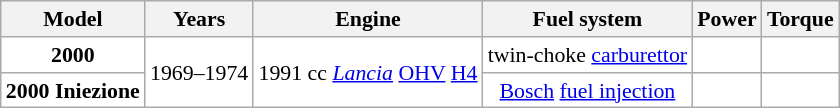<table class="wikitable" style="text-align:center; font-size:91%;">
<tr>
<th>Model</th>
<th>Years</th>
<th>Engine</th>
<th>Fuel system</th>
<th>Power</th>
<th>Torque</th>
</tr>
<tr style="background:#fff;">
<td><strong>2000</strong></td>
<td rowspan="2">1969–1974</td>
<td rowspan="2">1991 cc <em><a href='#'>Lancia</a></em> <a href='#'>OHV</a> <a href='#'>H4</a></td>
<td>twin-choke <a href='#'>carburettor</a></td>
<td> </td>
<td> </td>
</tr>
<tr style="background:#fff;">
<td><strong>2000 Iniezione</strong></td>
<td><a href='#'>Bosch</a> <a href='#'>fuel injection</a></td>
<td> </td>
<td> </td>
</tr>
</table>
